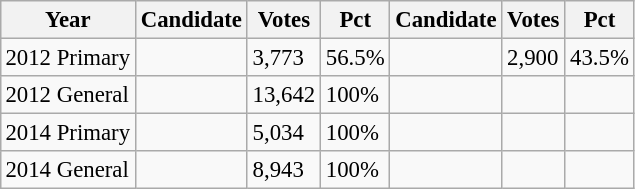<table class="wikitable" style="margin:0.5em ; font-size:95%">
<tr>
<th>Year</th>
<th>Candidate</th>
<th>Votes</th>
<th>Pct</th>
<th>Candidate</th>
<th>Votes</th>
<th>Pct</th>
</tr>
<tr>
<td>2012 Primary</td>
<td></td>
<td>3,773</td>
<td>56.5%</td>
<td></td>
<td>2,900</td>
<td>43.5%</td>
</tr>
<tr>
<td>2012 General</td>
<td></td>
<td>13,642</td>
<td>100%</td>
<td></td>
<td></td>
<td></td>
</tr>
<tr>
<td>2014 Primary</td>
<td></td>
<td>5,034</td>
<td>100%</td>
<td></td>
<td></td>
<td></td>
</tr>
<tr>
<td>2014 General</td>
<td></td>
<td>8,943</td>
<td>100%</td>
<td></td>
<td></td>
<td></td>
</tr>
</table>
